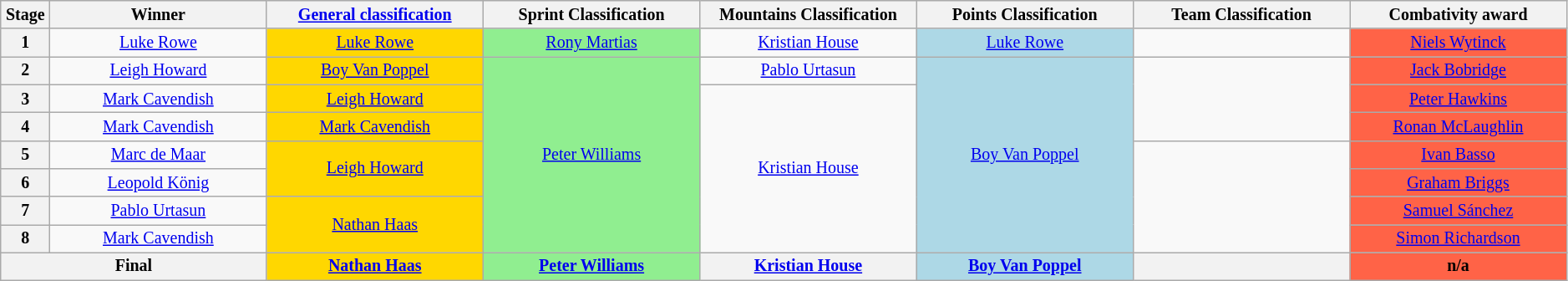<table class="wikitable" style="text-align: center; font-size:smaller;">
<tr style="background-color: #efefef;">
<th width="1%">Stage</th>
<th width="12%">Winner</th>
<th width="12%"><a href='#'>General classification</a><br></th>
<th width="12%">Sprint Classification<br></th>
<th width="12%">Mountains Classification<br></th>
<th width="12%">Points Classification<br></th>
<th width="12%">Team Classification</th>
<th width="12%">Combativity award</th>
</tr>
<tr>
<th>1</th>
<td><a href='#'>Luke Rowe</a></td>
<td style="background:gold;"><a href='#'>Luke Rowe</a></td>
<td style="background:lightgreen;"><a href='#'>Rony Martias</a></td>
<td style="background:offwhite;"><a href='#'>Kristian House</a></td>
<td style="background:lightblue;"><a href='#'>Luke Rowe</a></td>
<td></td>
<td style="background:tomato;"><a href='#'>Niels Wytinck</a></td>
</tr>
<tr>
<th>2</th>
<td><a href='#'>Leigh Howard</a></td>
<td style="background:gold;"><a href='#'>Boy Van Poppel</a></td>
<td style="background:lightgreen;" rowspan=7><a href='#'>Peter Williams</a></td>
<td style="background:offwhite;"><a href='#'>Pablo Urtasun</a></td>
<td style="background:lightblue;" rowspan=7><a href='#'>Boy Van Poppel</a></td>
<td rowspan=3></td>
<td style="background:tomato;"><a href='#'>Jack Bobridge</a></td>
</tr>
<tr>
<th>3</th>
<td><a href='#'>Mark Cavendish</a></td>
<td style="background:gold;"><a href='#'>Leigh Howard</a></td>
<td style="background:offwhite;" rowspan=6><a href='#'>Kristian House</a></td>
<td style="background:tomato;"><a href='#'>Peter Hawkins</a></td>
</tr>
<tr>
<th>4</th>
<td><a href='#'>Mark Cavendish</a></td>
<td style="background:gold;"><a href='#'>Mark Cavendish</a></td>
<td style="background:tomato;"><a href='#'>Ronan McLaughlin</a></td>
</tr>
<tr>
<th>5</th>
<td><a href='#'>Marc de Maar</a></td>
<td style="background:gold;" rowspan=2><a href='#'>Leigh Howard</a></td>
<td rowspan=4></td>
<td style="background:tomato;"><a href='#'>Ivan Basso</a></td>
</tr>
<tr>
<th>6</th>
<td><a href='#'>Leopold König</a></td>
<td style="background:tomato;"><a href='#'>Graham Briggs</a></td>
</tr>
<tr>
<th>7</th>
<td><a href='#'>Pablo Urtasun</a></td>
<td style="background:gold;" rowspan=2><a href='#'>Nathan Haas</a></td>
<td style="background:tomato;"><a href='#'>Samuel Sánchez</a></td>
</tr>
<tr>
<th>8</th>
<td><a href='#'>Mark Cavendish</a></td>
<td style="background:tomato;"><a href='#'>Simon Richardson</a></td>
</tr>
<tr>
<th colspan=2>Final</th>
<th style="background:gold"><a href='#'>Nathan Haas</a></th>
<th style="background:lightgreen"><a href='#'>Peter Williams</a></th>
<th style="background:offwhite"><a href='#'>Kristian House</a></th>
<th style="background:lightblue"><a href='#'>Boy Van Poppel</a></th>
<th></th>
<th style="background:tomato;">n/a</th>
</tr>
</table>
